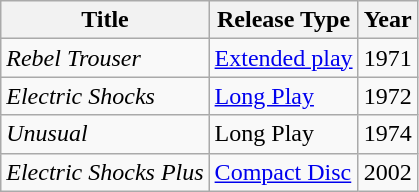<table class="wikitable">
<tr>
<th>Title</th>
<th>Release Type</th>
<th>Year</th>
</tr>
<tr>
<td><em>Rebel Trouser</em></td>
<td><a href='#'>Extended play</a></td>
<td>1971</td>
</tr>
<tr>
<td><em>Electric Shocks</em></td>
<td><a href='#'>Long Play</a></td>
<td>1972</td>
</tr>
<tr>
<td><em>Unusual</em></td>
<td>Long Play</td>
<td>1974</td>
</tr>
<tr>
<td><em>Electric Shocks Plus</em></td>
<td><a href='#'>Compact Disc</a></td>
<td>2002</td>
</tr>
</table>
